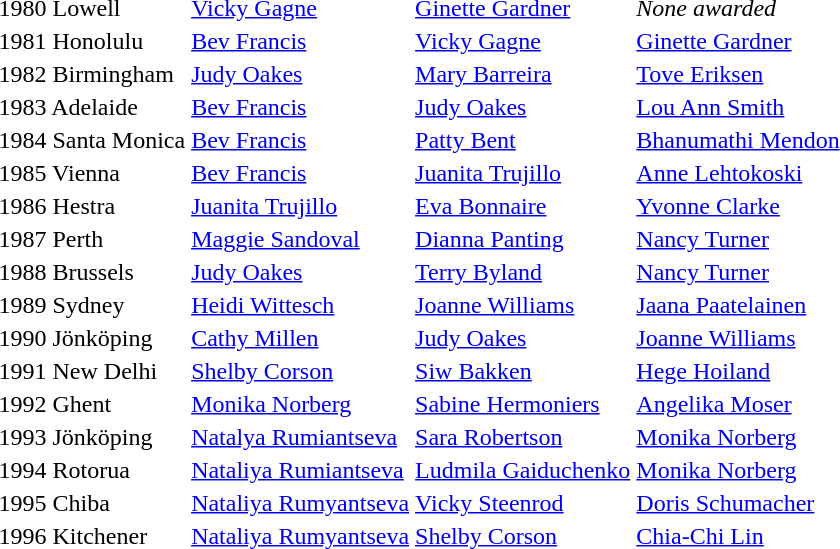<table>
<tr>
<td>1980 Lowell</td>
<td> <a href='#'>Vicky Gagne</a></td>
<td> <a href='#'>Ginette Gardner</a></td>
<td><em>None awarded</em></td>
</tr>
<tr>
<td>1981 Honolulu</td>
<td> <a href='#'>Bev Francis</a></td>
<td> <a href='#'>Vicky Gagne</a></td>
<td> <a href='#'>Ginette Gardner</a></td>
</tr>
<tr>
<td>1982 Birmingham</td>
<td> <a href='#'>Judy Oakes</a></td>
<td> <a href='#'>Mary Barreira</a></td>
<td> <a href='#'>Tove Eriksen</a></td>
</tr>
<tr>
<td>1983 Adelaide</td>
<td> <a href='#'>Bev Francis</a></td>
<td> <a href='#'>Judy Oakes</a></td>
<td> <a href='#'>Lou Ann Smith</a></td>
</tr>
<tr>
<td>1984 Santa Monica</td>
<td> <a href='#'>Bev Francis</a></td>
<td> <a href='#'>Patty Bent</a></td>
<td> <a href='#'>Bhanumathi Mendon</a></td>
</tr>
<tr>
<td>1985 Vienna</td>
<td> <a href='#'>Bev Francis</a></td>
<td> <a href='#'>Juanita Trujillo</a></td>
<td> <a href='#'>Anne Lehtokoski</a></td>
</tr>
<tr>
<td>1986 Hestra</td>
<td> <a href='#'>Juanita Trujillo</a></td>
<td> <a href='#'>Eva Bonnaire</a></td>
<td> <a href='#'>Yvonne Clarke</a></td>
</tr>
<tr>
<td>1987 Perth</td>
<td> <a href='#'>Maggie Sandoval</a></td>
<td> <a href='#'>Dianna Panting</a></td>
<td> <a href='#'>Nancy Turner</a></td>
</tr>
<tr>
<td>1988 Brussels</td>
<td> <a href='#'>Judy Oakes</a></td>
<td> <a href='#'>Terry Byland</a></td>
<td> <a href='#'>Nancy Turner</a></td>
</tr>
<tr>
<td>1989 Sydney</td>
<td> <a href='#'>Heidi Wittesch</a></td>
<td> <a href='#'>Joanne Williams</a></td>
<td> <a href='#'>Jaana Paatelainen</a></td>
</tr>
<tr>
<td>1990 Jönköping</td>
<td> <a href='#'>Cathy Millen</a></td>
<td> <a href='#'>Judy Oakes</a></td>
<td> <a href='#'>Joanne Williams</a></td>
</tr>
<tr>
<td>1991 New Delhi</td>
<td> <a href='#'>Shelby Corson</a></td>
<td> <a href='#'>Siw Bakken</a></td>
<td> <a href='#'>Hege Hoiland</a></td>
</tr>
<tr>
<td>1992 Ghent</td>
<td> <a href='#'>Monika Norberg</a></td>
<td> <a href='#'>Sabine Hermoniers</a></td>
<td> <a href='#'>Angelika Moser</a></td>
</tr>
<tr>
<td>1993 Jönköping</td>
<td> <a href='#'>Natalya Rumiantseva</a></td>
<td> <a href='#'>Sara Robertson</a></td>
<td> <a href='#'>Monika Norberg</a></td>
</tr>
<tr>
<td>1994 Rotorua</td>
<td> <a href='#'>Nataliya Rumiantseva</a></td>
<td> <a href='#'>Ludmila Gaiduchenko</a></td>
<td> <a href='#'>Monika Norberg</a></td>
</tr>
<tr>
<td>1995 Chiba</td>
<td> <a href='#'>Nataliya Rumyantseva</a></td>
<td> <a href='#'>Vicky Steenrod</a></td>
<td> <a href='#'>Doris Schumacher</a></td>
</tr>
<tr>
<td>1996 Kitchener</td>
<td> <a href='#'>Nataliya Rumyantseva</a></td>
<td> <a href='#'>Shelby Corson</a></td>
<td> <a href='#'>Chia-Chi Lin</a></td>
</tr>
</table>
